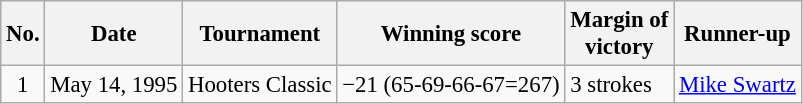<table class="wikitable" style="font-size:95%;">
<tr>
<th>No.</th>
<th>Date</th>
<th>Tournament</th>
<th>Winning score</th>
<th>Margin of<br>victory</th>
<th>Runner-up</th>
</tr>
<tr>
<td align=center>1</td>
<td align=right>May 14, 1995</td>
<td>Hooters Classic</td>
<td>−21 (65-69-66-67=267)</td>
<td>3 strokes</td>
<td> <a href='#'>Mike Swartz</a></td>
</tr>
</table>
